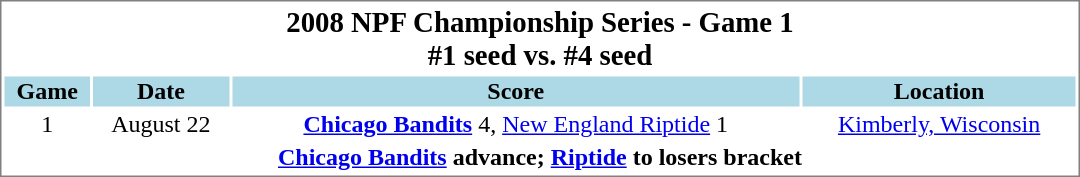<table cellpadding="1"  style="min-width:45em;text-align:center;font-size:100%; border:1px solid gray;">
<tr style="font-size:larger;">
<th colspan=8>2008 NPF Championship Series - Game 1<br> #1 seed vs. #4 seed</th>
</tr>
<tr style="background:lightblue;">
<th>Game</th>
<th>Date</th>
<th>Score</th>
<th>Location</th>
</tr>
<tr>
<td>1</td>
<td>August 22</td>
<td><strong><a href='#'>Chicago Bandits</a></strong> 4, <a href='#'>New England Riptide</a> 1</td>
<td><a href='#'>Kimberly, Wisconsin</a></td>
</tr>
<tr>
<th colspan=8><strong><a href='#'>Chicago Bandits</a></strong> advance; <a href='#'>Riptide</a> to losers bracket</th>
</tr>
</table>
